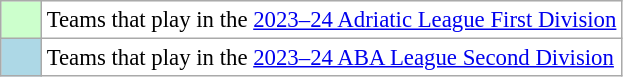<table class="wikitable" style="font-size: 95%;text-align:center;">
<tr>
<td style="background: #ccffcc;" width="20"></td>
<td bgcolor="#ffffff" align="left">Teams that play in the <a href='#'>2023–24 Adriatic League First Division</a></td>
</tr>
<tr>
<td style="background: lightblue;" width="20"></td>
<td bgcolor="#ffffff" align="left">Teams that play in the <a href='#'>2023–24 ABA League Second Division</a></td>
</tr>
</table>
